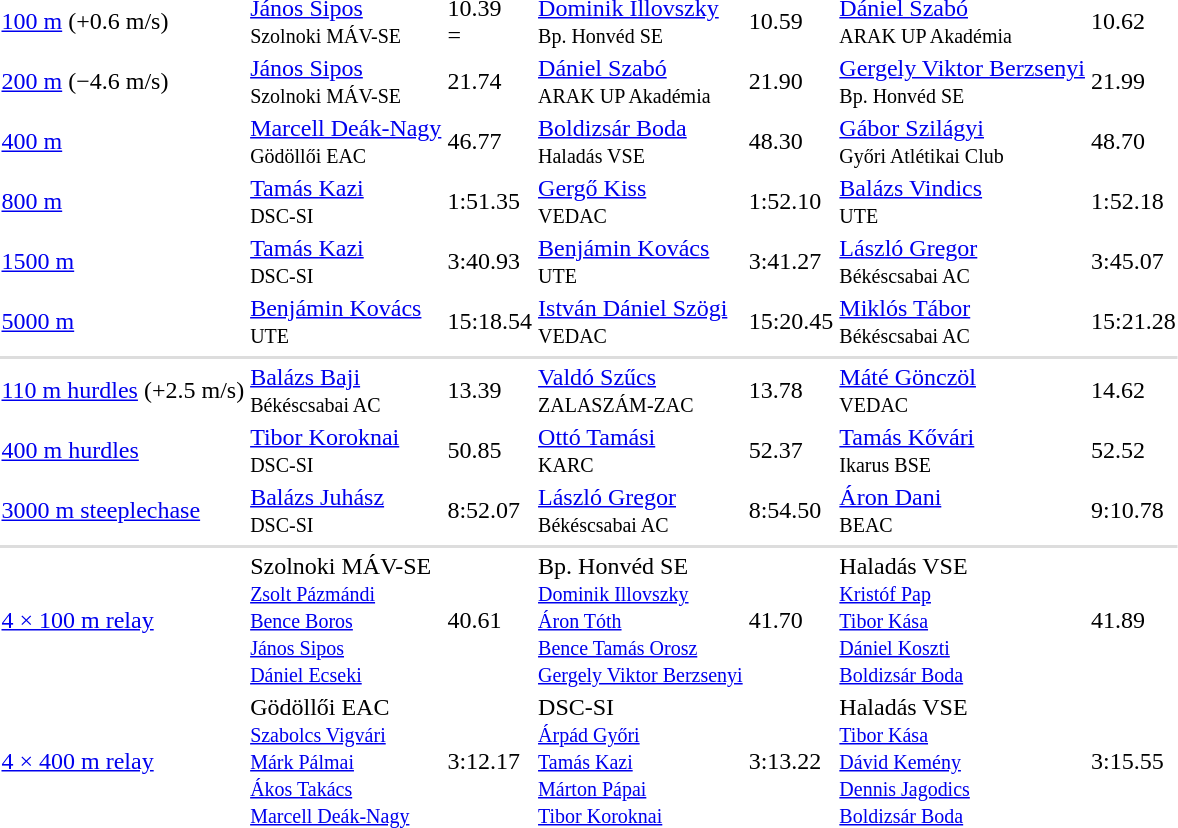<table>
<tr>
<td><a href='#'>100 m</a> (+0.6 m/s)</td>
<td><a href='#'>János Sipos</a><br><small>Szolnoki MÁV-SE</small></td>
<td>10.39<br>=</td>
<td><a href='#'>Dominik Illovszky</a><br><small>Bp. Honvéd SE</small></td>
<td>10.59<br></td>
<td><a href='#'>Dániel Szabó</a><br><small>ARAK UP Akadémia</small></td>
<td>10.62</td>
</tr>
<tr>
<td><a href='#'>200 m</a> (−4.6 m/s)</td>
<td><a href='#'>János Sipos</a><br><small>Szolnoki MÁV-SE</small></td>
<td>21.74<br></td>
<td><a href='#'>Dániel Szabó</a><br><small>ARAK UP Akadémia</small></td>
<td>21.90</td>
<td><a href='#'>Gergely Viktor Berzsenyi</a><br><small>Bp. Honvéd SE</small></td>
<td>21.99</td>
</tr>
<tr>
<td><a href='#'>400 m</a></td>
<td><a href='#'>Marcell Deák-Nagy</a><br><small>Gödöllői EAC</small></td>
<td>46.77</td>
<td><a href='#'>Boldizsár Boda</a><br><small>Haladás VSE</small></td>
<td>48.30</td>
<td><a href='#'>Gábor Szilágyi</a><br><small>Győri Atlétikai Club</small></td>
<td>48.70<br></td>
</tr>
<tr>
<td><a href='#'>800 m</a></td>
<td><a href='#'>Tamás Kazi</a><br><small>DSC-SI</small></td>
<td>1:51.35</td>
<td><a href='#'>Gergő Kiss</a><br><small>VEDAC</small></td>
<td>1:52.10</td>
<td><a href='#'>Balázs Vindics</a><br><small>UTE</small></td>
<td>1:52.18</td>
</tr>
<tr>
<td><a href='#'>1500 m</a></td>
<td><a href='#'>Tamás Kazi</a><br><small>DSC-SI</small></td>
<td>3:40.93</td>
<td><a href='#'>Benjámin Kovács</a><br><small>UTE</small></td>
<td>3:41.27</td>
<td><a href='#'>László Gregor</a><br><small>Békéscsabai AC</small></td>
<td>3:45.07</td>
</tr>
<tr>
<td><a href='#'>5000 m</a></td>
<td><a href='#'>Benjámin Kovács</a><br><small>UTE</small></td>
<td>15:18.54</td>
<td><a href='#'>István Dániel Szögi</a><br><small>VEDAC</small></td>
<td>15:20.45</td>
<td><a href='#'>Miklós Tábor</a><br><small>Békéscsabai AC</small></td>
<td>15:21.28<br></td>
</tr>
<tr>
</tr>
<tr bgcolor=#ddd>
<td colspan=7></td>
</tr>
<tr>
<td><a href='#'>110 m hurdles</a> (+2.5 m/s)</td>
<td><a href='#'>Balázs Baji</a><br><small>Békéscsabai AC</small></td>
<td>13.39</td>
<td><a href='#'>Valdó Szűcs</a><br><small>ZALASZÁM-ZAC</small></td>
<td>13.78</td>
<td><a href='#'>Máté Gönczöl</a><br><small>VEDAC</small></td>
<td>14.62</td>
</tr>
<tr>
<td><a href='#'>400 m hurdles</a></td>
<td><a href='#'>Tibor Koroknai</a><br><small>DSC-SI</small></td>
<td>50.85</td>
<td><a href='#'>Ottó Tamási</a><br><small>KARC</small></td>
<td>52.37<br></td>
<td><a href='#'>Tamás Kővári</a><br><small>Ikarus BSE</small></td>
<td>52.52<br></td>
</tr>
<tr>
<td><a href='#'>3000 m steeplechase</a></td>
<td><a href='#'>Balázs Juhász</a><br><small>DSC-SI</small></td>
<td>8:52.07<br></td>
<td><a href='#'>László Gregor</a><br><small>Békéscsabai AC</small></td>
<td>8:54.50</td>
<td><a href='#'>Áron Dani</a><br><small>BEAC</small></td>
<td>9:10.78<br></td>
</tr>
<tr>
</tr>
<tr bgcolor=#ddd>
<td colspan=7></td>
</tr>
<tr>
<td><a href='#'>4 × 100 m relay</a></td>
<td>Szolnoki MÁV-SE<br><small><a href='#'>Zsolt Pázmándi</a><br> <a href='#'>Bence Boros</a><br> <a href='#'>János Sipos</a><br> <a href='#'>Dániel Ecseki</a></small></td>
<td>40.61</td>
<td>Bp. Honvéd SE<br><small><a href='#'>Dominik Illovszky</a><br> <a href='#'>Áron Tóth</a><br> <a href='#'>Bence Tamás Orosz</a><br> <a href='#'>Gergely Viktor Berzsenyi</a></small></td>
<td>41.70</td>
<td>Haladás VSE<br><small><a href='#'>Kristóf Pap</a><br> <a href='#'>Tibor Kása</a><br> <a href='#'>Dániel Koszti</a><br> <a href='#'>Boldizsár Boda</a></small></td>
<td>41.89</td>
</tr>
<tr>
<td><a href='#'>4 × 400 m relay</a></td>
<td>Gödöllői EAC<br><small><a href='#'>Szabolcs Vigvári</a><br> <a href='#'>Márk Pálmai</a><br> <a href='#'>Ákos Takács</a><br> <a href='#'>Marcell Deák-Nagy</a></small></td>
<td>3:12.17</td>
<td>DSC-SI<br><small><a href='#'>Árpád Győri</a><br> <a href='#'>Tamás Kazi</a><br> <a href='#'>Márton Pápai</a><br> <a href='#'>Tibor Koroknai</a></small></td>
<td>3:13.22</td>
<td>Haladás VSE<br><small><a href='#'>Tibor Kása</a><br> <a href='#'>Dávid Kemény</a><br> <a href='#'>Dennis Jagodics</a><br> <a href='#'>Boldizsár Boda</a></small></td>
<td>3:15.55</td>
</tr>
</table>
